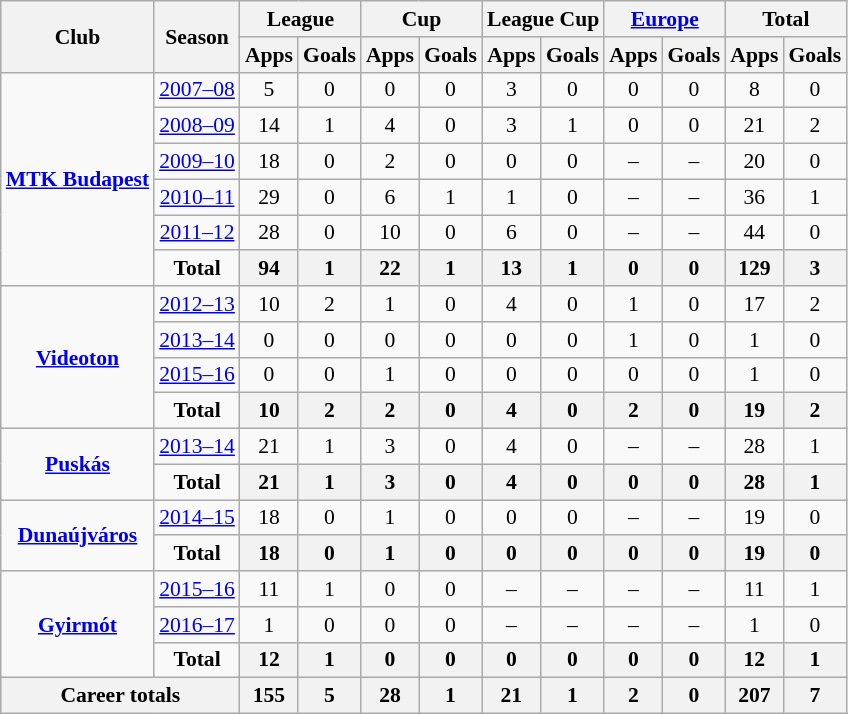<table class="wikitable" style="font-size:90%; text-align: center;">
<tr>
<th rowspan="2">Club</th>
<th rowspan="2">Season</th>
<th colspan="2">League</th>
<th colspan="2">Cup</th>
<th colspan="2">League Cup</th>
<th colspan="2"><a href='#'>Europe</a></th>
<th colspan="2">Total</th>
</tr>
<tr>
<th>Apps</th>
<th>Goals</th>
<th>Apps</th>
<th>Goals</th>
<th>Apps</th>
<th>Goals</th>
<th>Apps</th>
<th>Goals</th>
<th>Apps</th>
<th>Goals</th>
</tr>
<tr>
<td rowspan="6" align=center valign=center><strong><a href='#'>MTK Budapest</a></strong></td>
<td !colspan="2"><a href='#'>2007–08</a></td>
<td>5</td>
<td>0</td>
<td>0</td>
<td>0</td>
<td>3</td>
<td>0</td>
<td>0</td>
<td>0</td>
<td>8</td>
<td>0</td>
</tr>
<tr>
<td !colspan="2"><a href='#'>2008–09</a></td>
<td>14</td>
<td>1</td>
<td>4</td>
<td>0</td>
<td>3</td>
<td>1</td>
<td>0</td>
<td>0</td>
<td>21</td>
<td>2</td>
</tr>
<tr>
<td !colspan="2"><a href='#'>2009–10</a></td>
<td>18</td>
<td>0</td>
<td>2</td>
<td>0</td>
<td>0</td>
<td>0</td>
<td>–</td>
<td>–</td>
<td>20</td>
<td>0</td>
</tr>
<tr>
<td !colspan="2"><a href='#'>2010–11</a></td>
<td>29</td>
<td>0</td>
<td>6</td>
<td>1</td>
<td>1</td>
<td>0</td>
<td>–</td>
<td>–</td>
<td>36</td>
<td>1</td>
</tr>
<tr>
<td !colspan="2"><a href='#'>2011–12</a></td>
<td>28</td>
<td>0</td>
<td>10</td>
<td>0</td>
<td>6</td>
<td>0</td>
<td>–</td>
<td>–</td>
<td>44</td>
<td>0</td>
</tr>
<tr>
<td !colspan="2"><strong>Total</strong></td>
<th>94</th>
<th>1</th>
<th>22</th>
<th>1</th>
<th>13</th>
<th>1</th>
<th>0</th>
<th>0</th>
<th>129</th>
<th>3</th>
</tr>
<tr>
<td rowspan="4" align=center valign=center><strong><a href='#'>Videoton</a></strong></td>
<td !colspan="3"><a href='#'>2012–13</a></td>
<td>10</td>
<td>2</td>
<td>1</td>
<td>0</td>
<td>4</td>
<td>0</td>
<td>1</td>
<td>0</td>
<td>17</td>
<td>2</td>
</tr>
<tr>
<td !colspan="2"><a href='#'>2013–14</a></td>
<td>0</td>
<td>0</td>
<td>0</td>
<td>0</td>
<td>0</td>
<td>0</td>
<td>1</td>
<td>0</td>
<td>1</td>
<td>0</td>
</tr>
<tr>
<td !colspan="2"><a href='#'>2015–16</a></td>
<td>0</td>
<td>0</td>
<td>1</td>
<td>0</td>
<td>0</td>
<td>0</td>
<td>0</td>
<td>0</td>
<td>1</td>
<td>0</td>
</tr>
<tr>
<td !colspan="2"><strong>Total</strong></td>
<th>10</th>
<th>2</th>
<th>2</th>
<th>0</th>
<th>4</th>
<th>0</th>
<th>2</th>
<th>0</th>
<th>19</th>
<th>2</th>
</tr>
<tr>
<td rowspan="2" align=center valign=center><strong><a href='#'>Puskás</a></strong></td>
<td !colspan="2"><a href='#'>2013–14</a></td>
<td>21</td>
<td>1</td>
<td>3</td>
<td>0</td>
<td>4</td>
<td>0</td>
<td>–</td>
<td>–</td>
<td>28</td>
<td>1</td>
</tr>
<tr>
<td !colspan="2"><strong>Total</strong></td>
<th>21</th>
<th>1</th>
<th>3</th>
<th>0</th>
<th>4</th>
<th>0</th>
<th>0</th>
<th>0</th>
<th>28</th>
<th>1</th>
</tr>
<tr>
<td rowspan="2" align=center valign=center><strong><a href='#'>Dunaújváros</a></strong></td>
<td !colspan="2"><a href='#'>2014–15</a></td>
<td>18</td>
<td>0</td>
<td>1</td>
<td>0</td>
<td>0</td>
<td>0</td>
<td>–</td>
<td>–</td>
<td>19</td>
<td>0</td>
</tr>
<tr>
<td !colspan="2"><strong>Total</strong></td>
<th>18</th>
<th>0</th>
<th>1</th>
<th>0</th>
<th>0</th>
<th>0</th>
<th>0</th>
<th>0</th>
<th>19</th>
<th>0</th>
</tr>
<tr>
<td rowspan="3" align=center valign=center><strong><a href='#'>Gyirmót</a></strong></td>
<td !colspan="2"><a href='#'>2015–16</a></td>
<td>11</td>
<td>1</td>
<td>0</td>
<td>0</td>
<td>–</td>
<td>–</td>
<td>–</td>
<td>–</td>
<td>11</td>
<td>1</td>
</tr>
<tr>
<td !colspan="2"><a href='#'>2016–17</a></td>
<td>1</td>
<td>0</td>
<td>0</td>
<td>0</td>
<td>–</td>
<td>–</td>
<td>–</td>
<td>–</td>
<td>1</td>
<td>0</td>
</tr>
<tr>
<td !colspan="2"><strong>Total</strong></td>
<th>12</th>
<th>1</th>
<th>0</th>
<th>0</th>
<th>0</th>
<th>0</th>
<th>0</th>
<th>0</th>
<th>12</th>
<th>1</th>
</tr>
<tr>
<th colspan="2">Career totals</th>
<th>155</th>
<th>5</th>
<th>28</th>
<th>1</th>
<th>21</th>
<th>1</th>
<th>2</th>
<th>0</th>
<th>207</th>
<th>7</th>
</tr>
</table>
